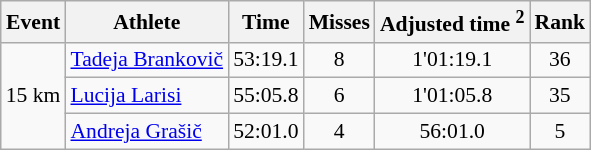<table class="wikitable" style="font-size:90%">
<tr>
<th>Event</th>
<th>Athlete</th>
<th>Time</th>
<th>Misses</th>
<th>Adjusted time <sup>2</sup></th>
<th>Rank</th>
</tr>
<tr>
<td rowspan="3">15 km</td>
<td><a href='#'>Tadeja Brankovič</a></td>
<td align="center">53:19.1</td>
<td align="center">8</td>
<td align="center">1'01:19.1</td>
<td align="center">36</td>
</tr>
<tr>
<td><a href='#'>Lucija Larisi</a></td>
<td align="center">55:05.8</td>
<td align="center">6</td>
<td align="center">1'01:05.8</td>
<td align="center">35</td>
</tr>
<tr>
<td><a href='#'>Andreja Grašič</a></td>
<td align="center">52:01.0</td>
<td align="center">4</td>
<td align="center">56:01.0</td>
<td align="center">5</td>
</tr>
</table>
